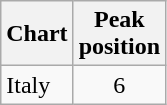<table class="wikitable sortable">
<tr>
<th align="left">Chart</th>
<th align="left">Peak<br>position</th>
</tr>
<tr>
<td align="left">Italy</td>
<td align="center">6</td>
</tr>
</table>
